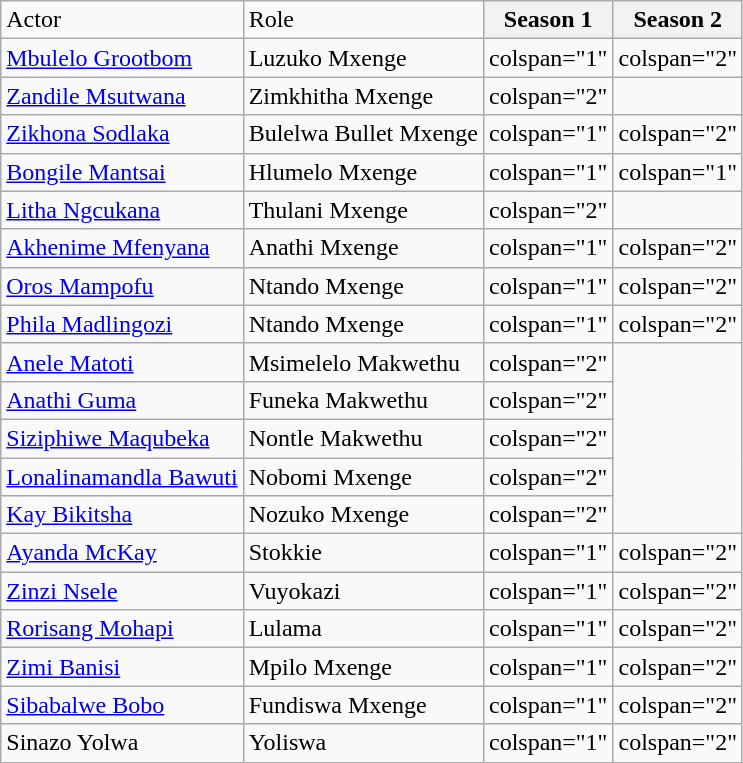<table class="wikitable">
<tr>
<td>Actor</td>
<td>Role</td>
<th>Season 1</th>
<th>Season 2</th>
</tr>
<tr>
<td><a href='#'>Mbulelo Grootbom</a></td>
<td>Luzuko Mxenge</td>
<td>colspan="1"</td>
<td>colspan="2"</td>
</tr>
<tr>
<td><a href='#'>Zandile Msutwana</a></td>
<td>Zimkhitha Mxenge</td>
<td>colspan="2"</td>
</tr>
<tr>
<td><a href='#'>Zikhona Sodlaka</a></td>
<td>Bulelwa Bullet Mxenge</td>
<td>colspan="1"</td>
<td>colspan="2"</td>
</tr>
<tr>
<td><a href='#'>Bongile Mantsai</a></td>
<td>Hlumelo Mxenge</td>
<td>colspan="1"</td>
<td>colspan="1" </td>
</tr>
<tr>
<td><a href='#'>Litha Ngcukana</a></td>
<td>Thulani Mxenge</td>
<td>colspan="2"</td>
</tr>
<tr>
<td><a href='#'>Akhenime Mfenyana</a></td>
<td>Anathi Mxenge</td>
<td>colspan="1"</td>
<td>colspan="2"</td>
</tr>
<tr>
<td><a href='#'>Oros Mampofu</a></td>
<td>Ntando Mxenge</td>
<td>colspan="1"</td>
<td>colspan="2"</td>
</tr>
<tr>
<td><a href='#'>Phila Madlingozi</a></td>
<td>Ntando Mxenge</td>
<td>colspan="1"</td>
<td>colspan="2"</td>
</tr>
<tr>
<td><a href='#'>Anele Matoti</a></td>
<td>Msimelelo Makwethu</td>
<td>colspan="2"</td>
</tr>
<tr>
<td><a href='#'>Anathi Guma</a></td>
<td>Funeka Makwethu</td>
<td>colspan="2"</td>
</tr>
<tr>
<td><a href='#'>Siziphiwe Maqubeka</a></td>
<td>Nontle Makwethu</td>
<td>colspan="2"</td>
</tr>
<tr>
<td><a href='#'>Lonalinamandla Bawuti</a></td>
<td>Nobomi Mxenge</td>
<td>colspan="2"</td>
</tr>
<tr>
<td><a href='#'>Kay Bikitsha</a></td>
<td>Nozuko Mxenge</td>
<td>colspan="2"</td>
</tr>
<tr>
<td><a href='#'>Ayanda McKay</a></td>
<td>Stokkie</td>
<td>colspan="1"</td>
<td>colspan="2"</td>
</tr>
<tr>
<td><a href='#'>Zinzi Nsele</a></td>
<td>Vuyokazi</td>
<td>colspan="1"</td>
<td>colspan="2"</td>
</tr>
<tr>
<td><a href='#'>Rorisang Mohapi</a></td>
<td>Lulama</td>
<td>colspan="1"</td>
<td>colspan="2"</td>
</tr>
<tr>
<td><a href='#'>Zimi Banisi</a></td>
<td>Mpilo Mxenge</td>
<td>colspan="1"</td>
<td>colspan="2"</td>
</tr>
<tr>
<td><a href='#'>Sibabalwe Bobo</a></td>
<td>Fundiswa Mxenge</td>
<td>colspan="1"</td>
<td>colspan="2"</td>
</tr>
<tr>
<td>Sinazo Yolwa</td>
<td>Yoliswa</td>
<td>colspan="1"</td>
<td>colspan="2"</td>
</tr>
</table>
